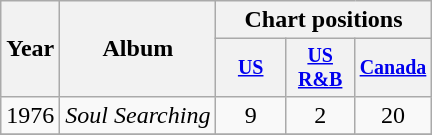<table class="wikitable" style="text-align:center;">
<tr>
<th rowspan="2">Year</th>
<th rowspan="2">Album</th>
<th colspan="3">Chart positions</th>
</tr>
<tr style="font-size:smaller;">
<th width="40"><a href='#'>US</a></th>
<th width="40"><a href='#'>US<br>R&B</a></th>
<th width="40"><a href='#'>Canada</a><br></th>
</tr>
<tr>
<td rowspan="1">1976</td>
<td align="left"><em>Soul Searching</em></td>
<td>9</td>
<td>2</td>
<td>20</td>
</tr>
<tr>
</tr>
</table>
